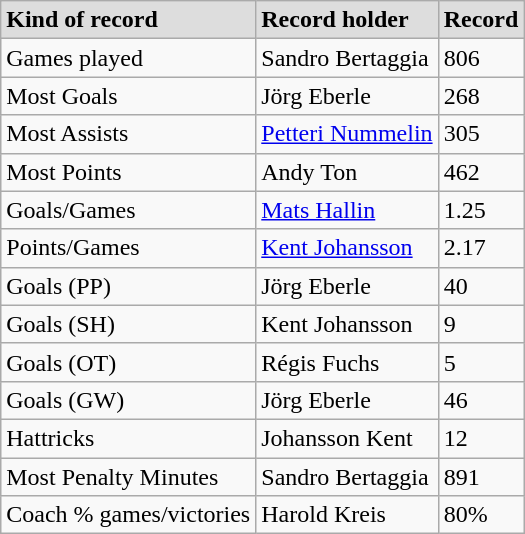<table class="wikitable">
<tr style="font-weight:bold; background-color:#dddddd;" |>
<td>Kind of record</td>
<td>Record holder</td>
<td>Record</td>
</tr>
<tr>
<td>Games played</td>
<td>Sandro Bertaggia</td>
<td>806</td>
</tr>
<tr>
<td>Most Goals</td>
<td>Jörg Eberle</td>
<td>268</td>
</tr>
<tr>
<td>Most Assists</td>
<td><a href='#'>Petteri Nummelin</a></td>
<td>305</td>
</tr>
<tr>
<td>Most Points</td>
<td>Andy Ton</td>
<td>462</td>
</tr>
<tr>
<td>Goals/Games</td>
<td><a href='#'>Mats Hallin</a></td>
<td>1.25</td>
</tr>
<tr>
<td>Points/Games</td>
<td><a href='#'>Kent Johansson</a></td>
<td>2.17</td>
</tr>
<tr>
<td>Goals (PP)</td>
<td>Jörg Eberle</td>
<td>40</td>
</tr>
<tr>
<td>Goals (SH)</td>
<td>Kent Johansson</td>
<td>9</td>
</tr>
<tr>
<td>Goals (OT)</td>
<td>Régis Fuchs</td>
<td>5</td>
</tr>
<tr>
<td>Goals (GW)</td>
<td>Jörg Eberle</td>
<td>46</td>
</tr>
<tr>
<td>Hattricks</td>
<td>Johansson Kent</td>
<td>12</td>
</tr>
<tr>
<td>Most Penalty Minutes</td>
<td>Sandro Bertaggia</td>
<td>891</td>
</tr>
<tr>
<td>Coach % games/victories</td>
<td>Harold Kreis</td>
<td>80%</td>
</tr>
</table>
